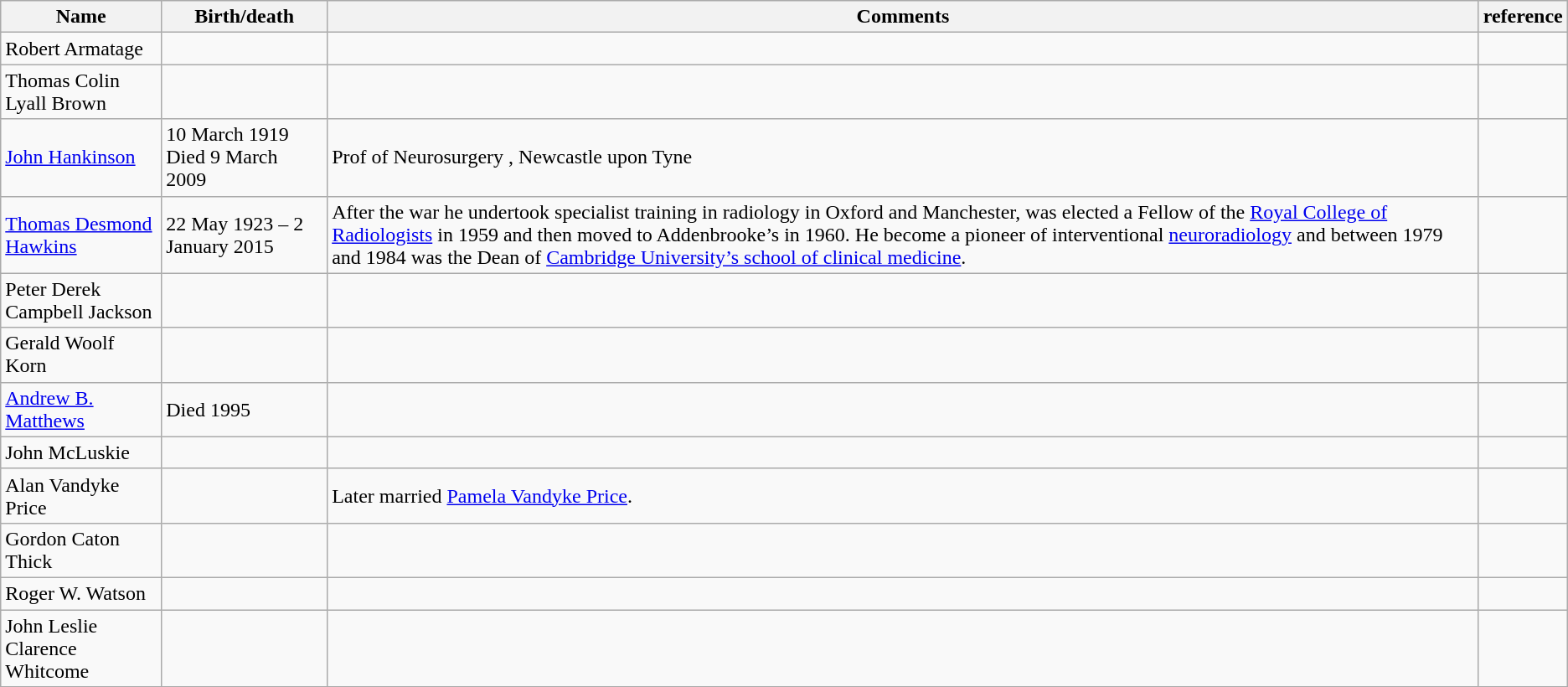<table class="wikitable">
<tr>
<th>Name</th>
<th>Birth/death</th>
<th>Comments</th>
<th>reference</th>
</tr>
<tr>
<td>Robert Armatage</td>
<td></td>
<td></td>
<td></td>
</tr>
<tr>
<td>Thomas Colin Lyall Brown</td>
<td></td>
<td></td>
<td></td>
</tr>
<tr>
<td><a href='#'>John Hankinson</a></td>
<td>10 March 1919<br>Died 
9 March 2009</td>
<td>Prof of Neurosurgery , Newcastle upon Tyne</td>
<td></td>
</tr>
<tr>
<td><a href='#'>Thomas Desmond Hawkins</a></td>
<td>22 May 1923 – 2 January 2015</td>
<td>After the war he undertook specialist training in radiology in Oxford and Manchester, was elected a Fellow of the <a href='#'>Royal College of Radiologists</a> in 1959 and then moved to Addenbrooke’s in 1960. He become a pioneer of interventional <a href='#'>neuroradiology</a> and between 1979 and 1984 was the Dean of <a href='#'>Cambridge University’s school of clinical medicine</a>.</td>
<td></td>
</tr>
<tr>
<td>Peter Derek Campbell Jackson</td>
<td></td>
<td></td>
<td></td>
</tr>
<tr>
<td>Gerald Woolf Korn</td>
<td></td>
<td></td>
<td></td>
</tr>
<tr>
<td><a href='#'>Andrew B. Matthews</a></td>
<td>Died 1995</td>
<td></td>
<td></td>
</tr>
<tr>
<td>John McLuskie</td>
<td></td>
<td></td>
<td></td>
</tr>
<tr>
<td>Alan Vandyke Price</td>
<td></td>
<td>Later married <a href='#'>Pamela Vandyke Price</a>.</td>
<td></td>
</tr>
<tr>
<td>Gordon Caton Thick</td>
<td></td>
<td></td>
<td></td>
</tr>
<tr>
<td>Roger W. Watson</td>
<td></td>
<td></td>
<td></td>
</tr>
<tr>
<td>John Leslie Clarence Whitcome</td>
<td></td>
<td></td>
<td></td>
</tr>
<tr>
</tr>
</table>
